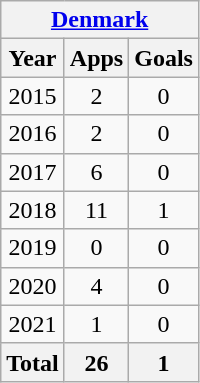<table class="wikitable" style="text-align:center">
<tr>
<th colspan=3><a href='#'>Denmark</a></th>
</tr>
<tr>
<th>Year</th>
<th>Apps</th>
<th>Goals</th>
</tr>
<tr>
<td>2015</td>
<td>2</td>
<td>0</td>
</tr>
<tr>
<td>2016</td>
<td>2</td>
<td>0</td>
</tr>
<tr>
<td>2017</td>
<td>6</td>
<td>0</td>
</tr>
<tr>
<td>2018</td>
<td>11</td>
<td>1</td>
</tr>
<tr>
<td>2019</td>
<td>0</td>
<td>0</td>
</tr>
<tr>
<td>2020</td>
<td>4</td>
<td>0</td>
</tr>
<tr>
<td>2021</td>
<td>1</td>
<td>0</td>
</tr>
<tr>
<th>Total</th>
<th>26</th>
<th>1</th>
</tr>
</table>
